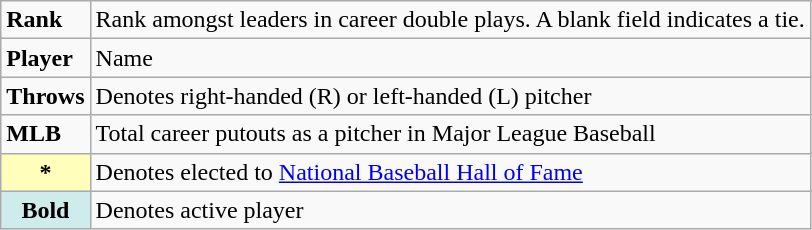<table class="wikitable" style="font-size:100%;">
<tr>
<td><strong>Rank</strong></td>
<td>Rank amongst leaders in career double plays. A blank field indicates a tie.</td>
</tr>
<tr>
<td><strong>Player</strong></td>
<td>Name</td>
</tr>
<tr>
<td><strong>Throws</strong></td>
<td>Denotes right-handed (R) or left-handed (L) pitcher</td>
</tr>
<tr>
<td><strong>MLB</strong></td>
<td>Total career putouts as a pitcher in Major League Baseball</td>
</tr>
<tr>
<th scope="row" style="background-color:#ffffbb">*</th>
<td>Denotes elected to <a href='#'>National Baseball Hall of Fame</a> <br></td>
</tr>
<tr>
<th scope="row" style="background:#cfecec;"><strong>Bold</strong></th>
<td>Denotes active player<br></td>
</tr>
</table>
